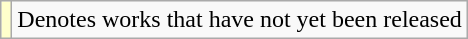<table class="wikitable">
<tr>
<td style="background:#FFFFCC;"></td>
<td>Denotes works that have not yet been released</td>
</tr>
</table>
